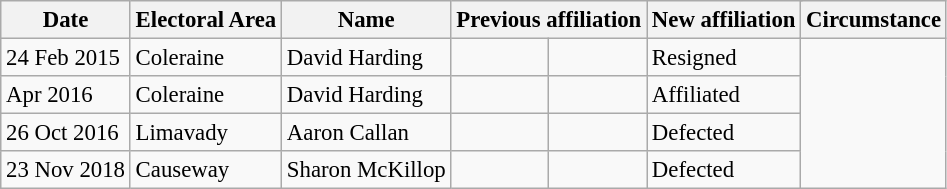<table class="wikitable" style="font-size: 95%; font-size: 95%">
<tr>
<th>Date</th>
<th>Electoral Area</th>
<th>Name</th>
<th colspan="2">Previous affiliation</th>
<th colspan="2">New affiliation</th>
<th>Circumstance</th>
</tr>
<tr>
<td>24 Feb 2015</td>
<td>Coleraine</td>
<td>David Harding</td>
<td></td>
<td></td>
<td>Resigned</td>
</tr>
<tr>
<td>Apr 2016</td>
<td>Coleraine</td>
<td>David Harding</td>
<td></td>
<td></td>
<td>Affiliated</td>
</tr>
<tr>
<td>26 Oct 2016</td>
<td>Limavady</td>
<td>Aaron Callan</td>
<td></td>
<td></td>
<td>Defected</td>
</tr>
<tr>
<td>23 Nov 2018</td>
<td>Causeway</td>
<td>Sharon McKillop</td>
<td></td>
<td></td>
<td>Defected</td>
</tr>
</table>
